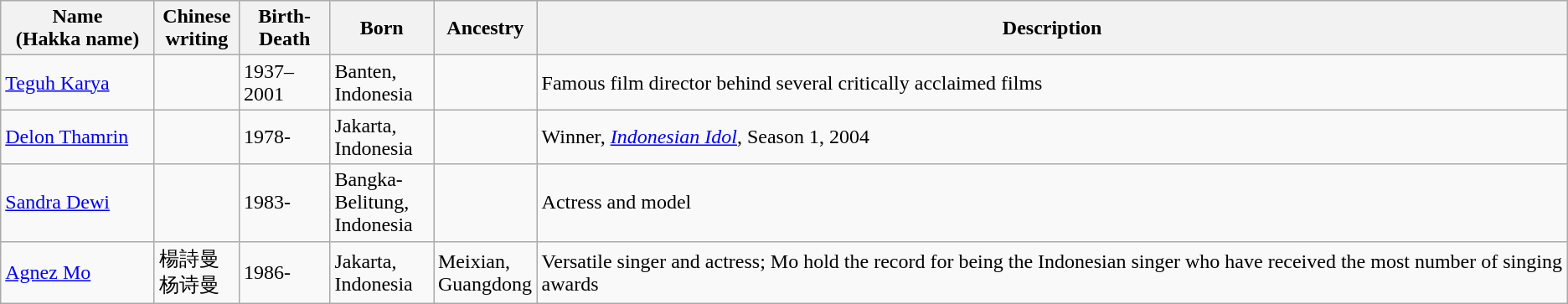<table class="wikitable">
<tr>
<th width="115">Name<br>(Hakka name)</th>
<th width="60">Chinese writing</th>
<th width="65">Birth-Death</th>
<th width="75">Born</th>
<th width="75">Ancestry</th>
<th>Description</th>
</tr>
<tr>
<td><a href='#'>Teguh Karya</a></td>
<td></td>
<td>1937–2001</td>
<td>Banten, Indonesia</td>
<td></td>
<td>Famous film director behind several critically acclaimed films</td>
</tr>
<tr>
<td><a href='#'>Delon Thamrin</a></td>
<td></td>
<td>1978-</td>
<td>Jakarta, Indonesia</td>
<td></td>
<td>Winner, <em><a href='#'>Indonesian Idol</a></em>, Season 1, 2004</td>
</tr>
<tr>
<td><a href='#'>Sandra Dewi</a></td>
<td></td>
<td>1983-</td>
<td>Bangka-Belitung, Indonesia</td>
<td></td>
<td>Actress and model</td>
</tr>
<tr>
<td><a href='#'>Agnez Mo</a></td>
<td>楊詩曼<br>杨诗曼</td>
<td>1986-</td>
<td>Jakarta, Indonesia</td>
<td>Meixian, Guangdong</td>
<td>Versatile singer and actress; Mo hold the record for being the Indonesian singer who have received the most number of singing awards</td>
</tr>
</table>
